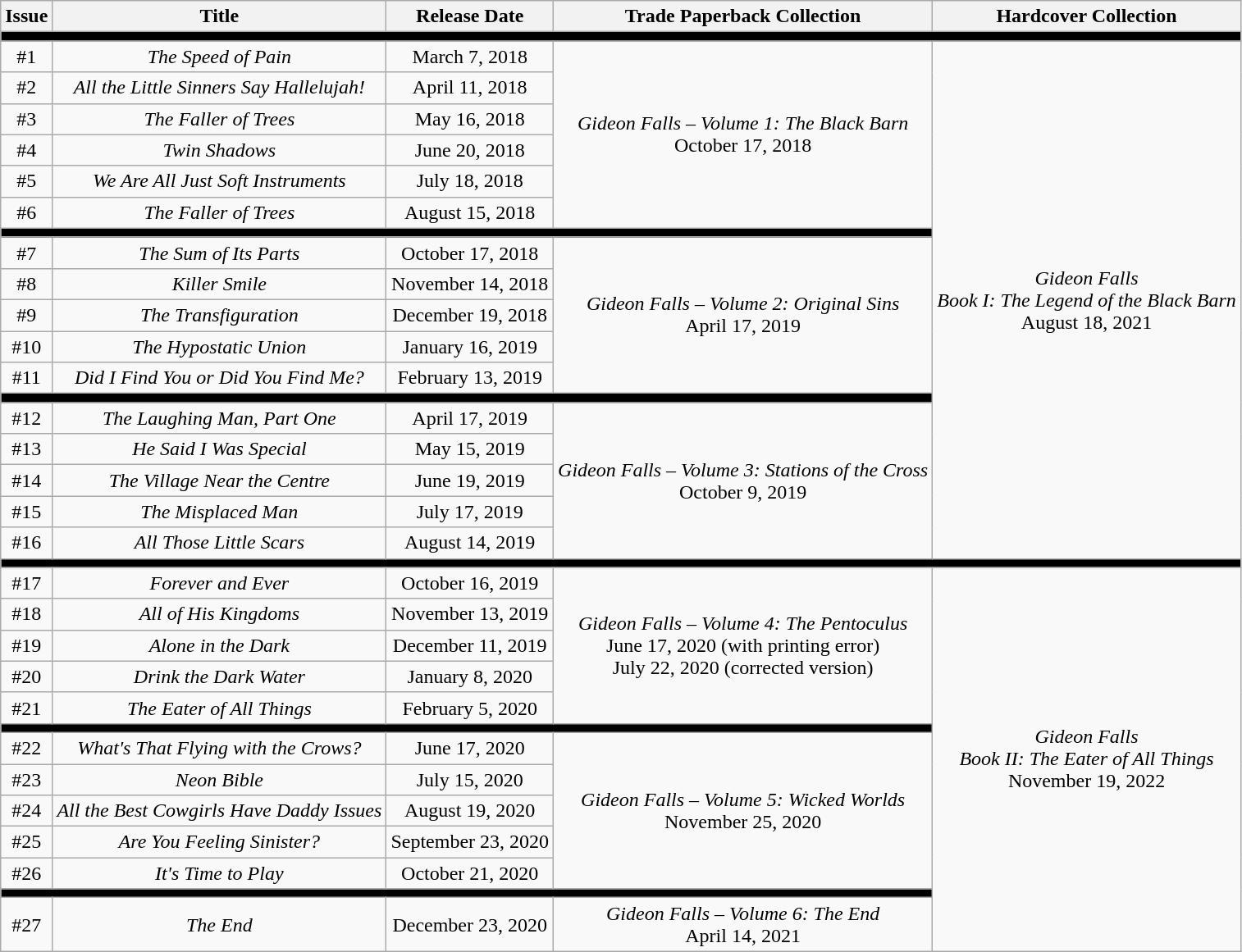<table class="wikitable" style="text-align: center">
<tr>
<th>Issue</th>
<th>Title</th>
<th>Release Date</th>
<th>Trade Paperback Collection</th>
<th>Hardcover Collection</th>
</tr>
<tr>
<td colspan=5 style=background:#000000></td>
</tr>
<tr>
<td>#1</td>
<td><em>The Speed of Pain</em></td>
<td>March 7, 2018</td>
<td rowspan=6><em>Gideon Falls – Volume 1: The Black Barn</em><br><span>October 17, 2018<br></span></td>
<td rowspan=18><em>Gideon Falls<br>Book I: The Legend of the Black Barn</em><br><span>August 18, 2021<br></span></td>
</tr>
<tr>
<td>#2</td>
<td><em>All the Little Sinners Say Hallelujah!</em></td>
<td>April 11, 2018</td>
</tr>
<tr>
<td>#3</td>
<td><em>The Faller of Trees</em></td>
<td>May 16, 2018</td>
</tr>
<tr>
<td>#4</td>
<td><em>Twin Shadows</em></td>
<td>June 20, 2018</td>
</tr>
<tr>
<td>#5</td>
<td><em>We Are All Just Soft Instruments</em></td>
<td>July 18, 2018</td>
</tr>
<tr>
<td>#6</td>
<td><em>The Faller of Trees</em></td>
<td>August 15, 2018</td>
</tr>
<tr>
<td colspan=4 style=background:#000000></td>
</tr>
<tr>
<td>#7</td>
<td><em>The Sum of Its Parts</em></td>
<td>October 17, 2018</td>
<td rowspan=5><em>Gideon Falls – Volume 2: Original Sins</em><br><span>April 17, 2019<br></span></td>
</tr>
<tr>
<td>#8</td>
<td><em>Killer Smile</em></td>
<td>November 14, 2018</td>
</tr>
<tr>
<td>#9</td>
<td><em>The Transfiguration</em></td>
<td>December 19, 2018</td>
</tr>
<tr>
<td>#10</td>
<td><em>The Hypostatic Union</em></td>
<td>January 16, 2019</td>
</tr>
<tr>
<td>#11</td>
<td><em>Did I Find You or Did You Find Me?</em></td>
<td>February 13, 2019</td>
</tr>
<tr>
<td colspan=4 style=background:#000000></td>
</tr>
<tr>
<td>#12</td>
<td><em>The Laughing Man, Part One</em></td>
<td>April 17, 2019</td>
<td rowspan=5><em>Gideon Falls – Volume 3: Stations of the Cross</em><br><span>October 9, 2019<br></span></td>
</tr>
<tr>
<td>#13</td>
<td><em>He Said I Was Special</em></td>
<td>May 15, 2019</td>
</tr>
<tr>
<td>#14</td>
<td><em>The Village Near the Centre</em></td>
<td>June 19, 2019</td>
</tr>
<tr>
<td>#15</td>
<td><em>The Misplaced Man</em></td>
<td>July 17, 2019</td>
</tr>
<tr>
<td>#16</td>
<td><em>All Those Little Scars</em></td>
<td>August 14, 2019</td>
</tr>
<tr>
<td colspan=5 style=background:#000000></td>
</tr>
<tr>
<td>#17</td>
<td><em>Forever and Ever</em></td>
<td>October 16, 2019</td>
<td rowspan=5><em>Gideon Falls – Volume 4: The Pentoculus</em><br><span>June 17, 2020 (with printing error)<br>July 22, 2020 (corrected version)<br></span></td>
<td rowspan=13><em>Gideon Falls<br>Book II: The Eater of All Things</em><br><span>November 19, 2022<br></span></td>
</tr>
<tr>
<td>#18</td>
<td><em>All of His Kingdoms</em></td>
<td>November 13, 2019</td>
</tr>
<tr>
<td>#19</td>
<td><em>Alone in the Dark</em></td>
<td>December 11, 2019</td>
</tr>
<tr>
<td>#20</td>
<td><em>Drink the Dark Water</em></td>
<td>January 8, 2020</td>
</tr>
<tr>
<td>#21</td>
<td><em>The Eater of All Things</em></td>
<td>February 5, 2020</td>
</tr>
<tr>
<td colspan=4 style=background:#000000></td>
</tr>
<tr>
<td>#22</td>
<td><em>What's That Flying with the Crows?</em></td>
<td>June 17, 2020</td>
<td rowspan=5><em>Gideon Falls – Volume 5: Wicked Worlds</em><br><span>November 25, 2020<br></span></td>
</tr>
<tr>
<td>#23</td>
<td><em>Neon Bible</em></td>
<td>July 15, 2020</td>
</tr>
<tr>
<td>#24</td>
<td><em>All the Best Cowgirls Have Daddy Issues</em></td>
<td>August 19, 2020</td>
</tr>
<tr>
<td>#25</td>
<td><em>Are You Feeling Sinister?</em></td>
<td>September 23, 2020</td>
</tr>
<tr>
<td>#26</td>
<td><em>It's Time to Play</em></td>
<td>October 21, 2020</td>
</tr>
<tr>
<td colspan=4 style=background:#000000></td>
</tr>
<tr>
<td>#27</td>
<td><em>The End</em></td>
<td>December 23, 2020</td>
<td><em>Gideon Falls – Volume 6: The End</em><br><span>April 14, 2021<br></span></td>
</tr>
</table>
